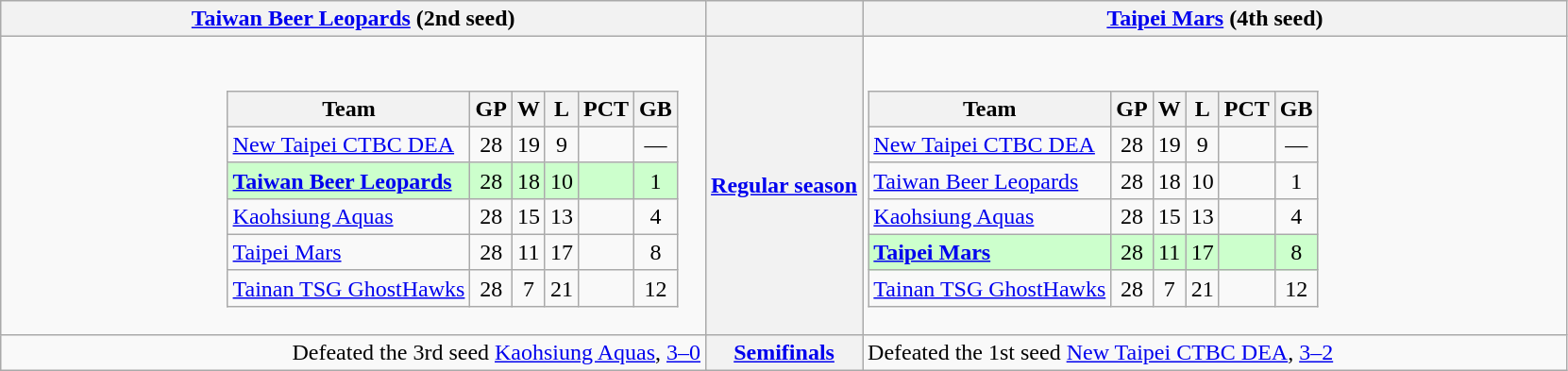<table class="wikitable">
<tr valign=top>
<th colspan="2" style="width:45%;"><a href='#'>Taiwan Beer Leopards</a> (2nd seed)</th>
<th></th>
<th colspan="2" style="width:45%;"><a href='#'>Taipei Mars</a> (4th seed)</th>
</tr>
<tr>
<td align=right><br><table class="wikitable" style="text-align:center">
<tr>
<th>Team</th>
<th>GP</th>
<th>W</th>
<th>L</th>
<th>PCT</th>
<th>GB</th>
</tr>
<tr>
<td align=left><a href='#'>New Taipei CTBC DEA</a></td>
<td>28</td>
<td>19</td>
<td>9</td>
<td></td>
<td>—</td>
</tr>
<tr style="background:#cfc">
<td align=left><strong><a href='#'>Taiwan Beer Leopards</a></strong></td>
<td>28</td>
<td>18</td>
<td>10</td>
<td></td>
<td>1</td>
</tr>
<tr>
<td align=left><a href='#'>Kaohsiung Aquas</a></td>
<td>28</td>
<td>15</td>
<td>13</td>
<td></td>
<td>4</td>
</tr>
<tr>
<td align=left><a href='#'>Taipei Mars</a></td>
<td>28</td>
<td>11</td>
<td>17</td>
<td></td>
<td>8</td>
</tr>
<tr>
<td align=left><a href='#'>Tainan TSG GhostHawks</a></td>
<td>28</td>
<td>7</td>
<td>21</td>
<td></td>
<td>12</td>
</tr>
</table>
</td>
<th colspan=2><a href='#'>Regular season</a></th>
<td align=left><br><table class="wikitable" style="text-align:center">
<tr>
<th>Team</th>
<th>GP</th>
<th>W</th>
<th>L</th>
<th>PCT</th>
<th>GB</th>
</tr>
<tr>
<td align=left><a href='#'>New Taipei CTBC DEA</a></td>
<td>28</td>
<td>19</td>
<td>9</td>
<td></td>
<td>—</td>
</tr>
<tr>
<td align=left><a href='#'>Taiwan Beer Leopards</a></td>
<td>28</td>
<td>18</td>
<td>10</td>
<td></td>
<td>1</td>
</tr>
<tr>
<td align=left><a href='#'>Kaohsiung Aquas</a></td>
<td>28</td>
<td>15</td>
<td>13</td>
<td></td>
<td>4</td>
</tr>
<tr style="background:#cfc">
<td align=left><strong><a href='#'>Taipei Mars</a></strong></td>
<td>28</td>
<td>11</td>
<td>17</td>
<td></td>
<td>8</td>
</tr>
<tr>
<td align=left><a href='#'>Tainan TSG GhostHawks</a></td>
<td>28</td>
<td>7</td>
<td>21</td>
<td></td>
<td>12</td>
</tr>
</table>
</td>
</tr>
<tr>
<td align=right>Defeated the 3rd seed <a href='#'>Kaohsiung Aquas</a>, <a href='#'>3–0</a></td>
<th colspan=2><a href='#'>Semifinals</a></th>
<td align=left>Defeated the 1st seed <a href='#'>New Taipei CTBC DEA</a>, <a href='#'>3–2</a></td>
</tr>
</table>
